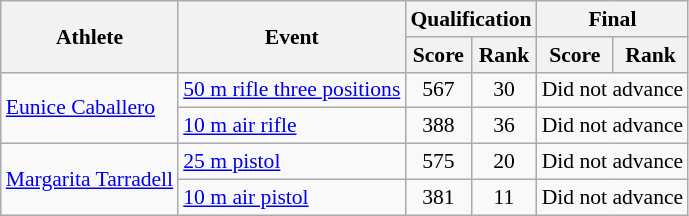<table class="wikitable" style="font-size:90%">
<tr>
<th rowspan="2">Athlete</th>
<th rowspan="2">Event</th>
<th colspan="2">Qualification</th>
<th colspan="2">Final</th>
</tr>
<tr>
<th>Score</th>
<th>Rank</th>
<th>Score</th>
<th>Rank</th>
</tr>
<tr>
<td rowspan=2><a href='#'>Eunice Caballero</a></td>
<td><a href='#'>50 m rifle three positions</a></td>
<td align="center">567</td>
<td align="center">30</td>
<td colspan="2"  align="center">Did not advance</td>
</tr>
<tr>
<td><a href='#'>10 m air rifle</a></td>
<td align="center">388</td>
<td align="center">36</td>
<td colspan="2"  align="center">Did not advance</td>
</tr>
<tr>
<td rowspan=2><a href='#'>Margarita Tarradell</a></td>
<td><a href='#'>25 m pistol</a></td>
<td align="center">575</td>
<td align="center">20</td>
<td colspan="2"  align="center">Did not advance</td>
</tr>
<tr>
<td><a href='#'>10 m air pistol</a></td>
<td align="center">381</td>
<td align="center">11</td>
<td colspan="2"  align="center">Did not advance</td>
</tr>
</table>
